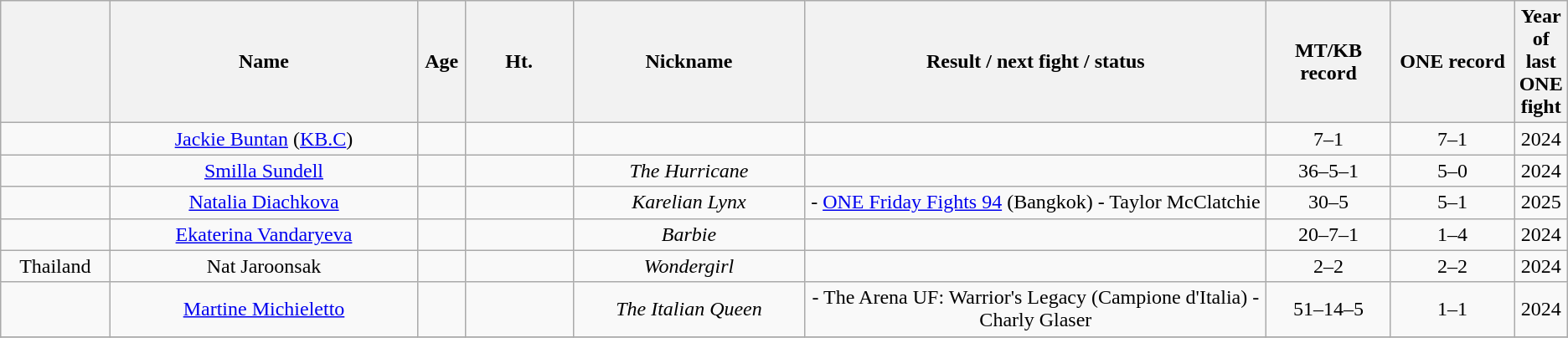<table class="wikitable sortable" style="text-align:center">
<tr>
<th width=7%></th>
<th width=20%>Name</th>
<th width=3%>Age</th>
<th width=7%>Ht.</th>
<th width=15%>Nickname</th>
<th width=30%>Result / next fight / status</th>
<th width=8%>MT/KB record</th>
<th width=8%>ONE record</th>
<th width=8%>Year of last ONE fight</th>
</tr>
<tr style="display:none;">
<td>!a</td>
<td>!a</td>
<td>!a</td>
<td>-9999</td>
</tr>
<tr>
<td></td>
<td><a href='#'>Jackie Buntan</a> (<a href='#'>KB.C</a>)</td>
<td></td>
<td></td>
<td></td>
<td></td>
<td>7–1</td>
<td>7–1</td>
<td>2024</td>
</tr>
<tr>
<td></td>
<td><a href='#'>Smilla Sundell</a></td>
<td></td>
<td></td>
<td><em>The Hurricane</em></td>
<td></td>
<td>36–5–1</td>
<td>5–0</td>
<td>2024</td>
</tr>
<tr>
<td></td>
<td><a href='#'>Natalia Diachkova</a></td>
<td></td>
<td></td>
<td><em>Karelian Lynx</em></td>
<td> - <a href='#'>ONE Friday Fights 94</a> (Bangkok) - Taylor McClatchie</td>
<td>30–5</td>
<td>5–1</td>
<td>2025</td>
</tr>
<tr>
<td></td>
<td><a href='#'>Ekaterina Vandaryeva</a></td>
<td></td>
<td></td>
<td><em>Barbie</em></td>
<td></td>
<td>20–7–1</td>
<td>1–4</td>
<td>2024</td>
</tr>
<tr>
<td><span>Thailand</span></td>
<td>Nat Jaroonsak</td>
<td></td>
<td></td>
<td><em>Wondergirl</em></td>
<td></td>
<td>2–2</td>
<td>2–2</td>
<td>2024</td>
</tr>
<tr>
<td></td>
<td><a href='#'>Martine Michieletto</a></td>
<td></td>
<td></td>
<td><em>The Italian Queen</em></td>
<td> - The Arena UF: Warrior's Legacy (Campione d'Italia) - Charly Glaser</td>
<td>51–14–5</td>
<td>1–1</td>
<td>2024</td>
</tr>
<tr>
</tr>
</table>
